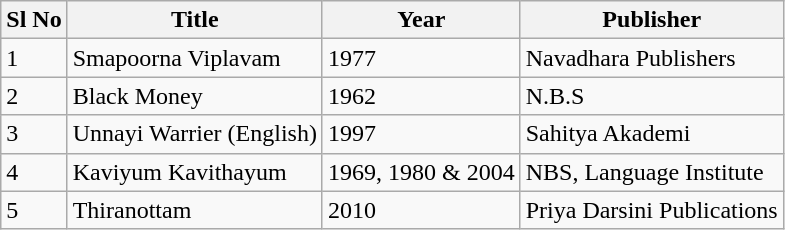<table class="wikitable">
<tr>
<th>Sl No</th>
<th>Title</th>
<th>Year</th>
<th>Publisher</th>
</tr>
<tr>
<td>1</td>
<td>Smapoorna Viplavam</td>
<td>1977</td>
<td>Navadhara Publishers</td>
</tr>
<tr>
<td>2</td>
<td>Black Money</td>
<td>1962</td>
<td>N.B.S</td>
</tr>
<tr>
<td>3</td>
<td>Unnayi Warrier (English)</td>
<td>1997</td>
<td>Sahitya Akademi</td>
</tr>
<tr>
<td>4</td>
<td>Kaviyum Kavithayum</td>
<td>1969, 1980 & 2004</td>
<td>NBS, Language Institute</td>
</tr>
<tr>
<td>5</td>
<td>Thiranottam</td>
<td>2010</td>
<td>Priya Darsini Publications</td>
</tr>
</table>
